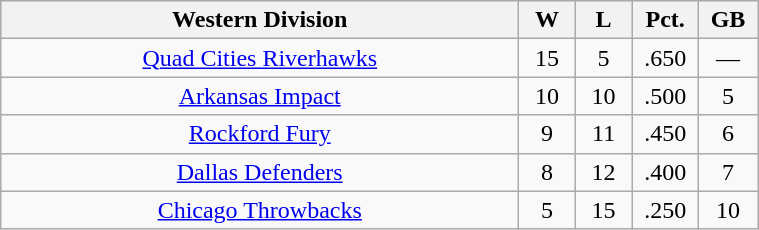<table class="wikitable" width="40%">
<tr align="center"  bgcolor="#dddddd">
<th width="40%">Western Division</th>
<th width="4%">W</th>
<th width="4%">L</th>
<th width="2.5%">Pct.</th>
<th width="2.5%">GB</th>
</tr>
<tr align=center>
<td align=center><a href='#'>Quad Cities Riverhawks</a></td>
<td>15</td>
<td>5</td>
<td>.650</td>
<td>—</td>
</tr>
<tr align=center>
<td align=center><a href='#'>Arkansas Impact</a></td>
<td>10</td>
<td>10</td>
<td>.500</td>
<td>5</td>
</tr>
<tr align=center>
<td align=center><a href='#'>Rockford Fury</a></td>
<td>9</td>
<td>11</td>
<td>.450</td>
<td>6</td>
</tr>
<tr align=center>
<td align=center><a href='#'>Dallas Defenders</a></td>
<td>8</td>
<td>12</td>
<td>.400</td>
<td>7</td>
</tr>
<tr align=center>
<td align=center><a href='#'>Chicago Throwbacks</a></td>
<td>5</td>
<td>15</td>
<td>.250</td>
<td>10</td>
</tr>
</table>
